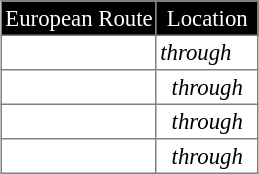<table border=1 cellpadding=2 style="margin-left:1em; margin-bottom: 1em; color: black; border-collapse: collapse; font-size: 95%;">
<tr align="center" bgcolor="000000" style="color: white">
<td>European Route</td>
<td>Location</td>
</tr>
<tr>
<td></td>
<td> <em>through</em>  </td>
</tr>
<tr>
<td></td>
<td>  <em>through</em>  </td>
</tr>
<tr>
<td></td>
<td>  <em>through</em>  </td>
</tr>
<tr>
<td></td>
<td>  <em>through</em>  </td>
</tr>
</table>
